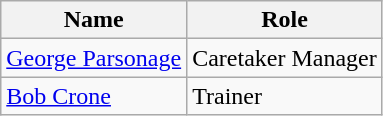<table class="wikitable">
<tr>
<th>Name</th>
<th>Role</th>
</tr>
<tr>
<td> <a href='#'>George Parsonage</a></td>
<td>Caretaker Manager</td>
</tr>
<tr>
<td> <a href='#'>Bob Crone</a></td>
<td>Trainer</td>
</tr>
</table>
